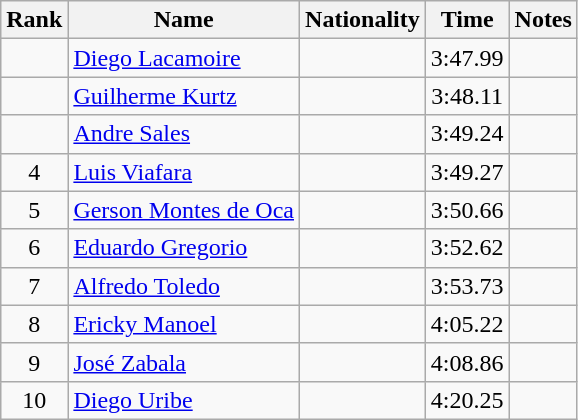<table class="wikitable sortable" style="text-align:center">
<tr>
<th>Rank</th>
<th>Name</th>
<th>Nationality</th>
<th>Time</th>
<th>Notes</th>
</tr>
<tr>
<td></td>
<td align=left><a href='#'>Diego Lacamoire</a></td>
<td align=left></td>
<td>3:47.99</td>
<td></td>
</tr>
<tr>
<td></td>
<td align=left><a href='#'>Guilherme Kurtz</a></td>
<td align=left></td>
<td>3:48.11</td>
<td></td>
</tr>
<tr>
<td></td>
<td align=left><a href='#'>Andre Sales</a></td>
<td align=left></td>
<td>3:49.24</td>
<td></td>
</tr>
<tr>
<td>4</td>
<td align=left><a href='#'>Luis Viafara</a></td>
<td align=left></td>
<td>3:49.27</td>
<td></td>
</tr>
<tr>
<td>5</td>
<td align=left><a href='#'>Gerson Montes de Oca</a></td>
<td align=left></td>
<td>3:50.66</td>
<td></td>
</tr>
<tr>
<td>6</td>
<td align=left><a href='#'>Eduardo Gregorio</a></td>
<td align=left></td>
<td>3:52.62</td>
<td></td>
</tr>
<tr>
<td>7</td>
<td align=left><a href='#'>Alfredo Toledo</a></td>
<td align=left></td>
<td>3:53.73</td>
<td></td>
</tr>
<tr>
<td>8</td>
<td align=left><a href='#'>Ericky Manoel</a></td>
<td align=left></td>
<td>4:05.22</td>
<td></td>
</tr>
<tr>
<td>9</td>
<td align=left><a href='#'>José Zabala</a></td>
<td align=left></td>
<td>4:08.86</td>
<td></td>
</tr>
<tr>
<td>10</td>
<td align=left><a href='#'>Diego Uribe</a></td>
<td align=left></td>
<td>4:20.25</td>
<td></td>
</tr>
</table>
